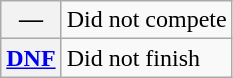<table class="wikitable">
<tr>
<th scope="row">—</th>
<td>Did not compete</td>
</tr>
<tr>
<th scope="row"><a href='#'>DNF</a></th>
<td>Did not finish</td>
</tr>
</table>
